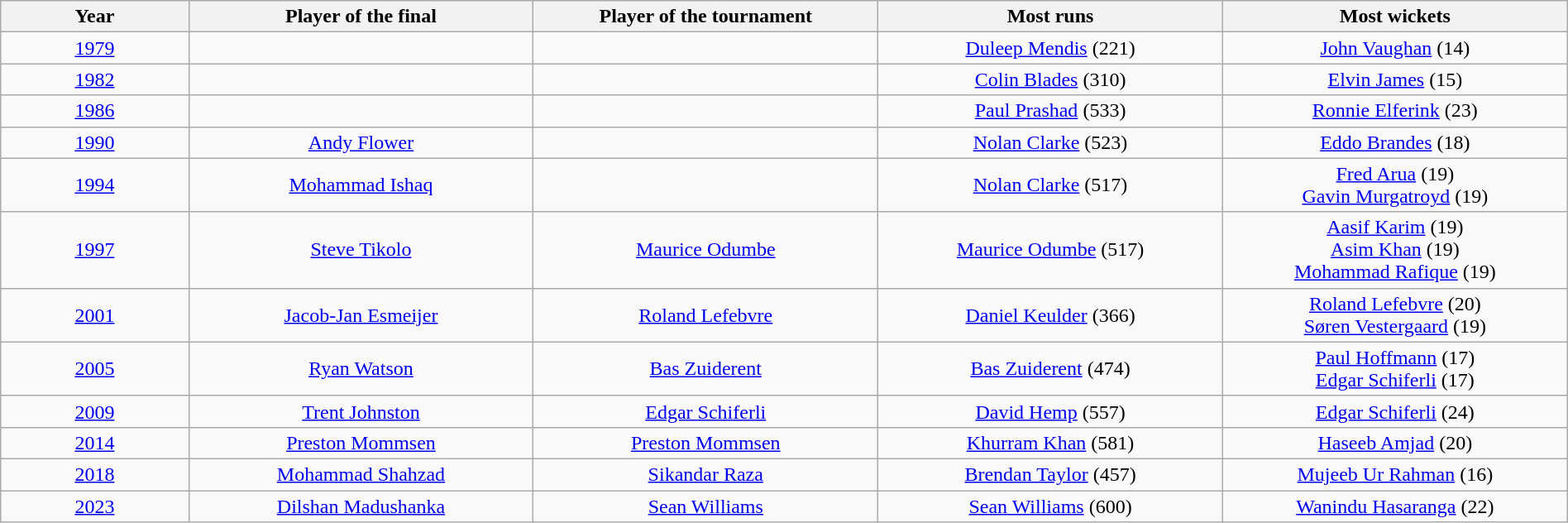<table class="wikitable sortable" width="100%" style="text-align: center">
<tr>
<th width=12%>Year</th>
<th width=22%>Player of the final</th>
<th width=22%>Player of the tournament</th>
<th width=22%>Most runs</th>
<th width=22%>Most wickets</th>
</tr>
<tr>
<td> <a href='#'>1979</a></td>
<td></td>
<td></td>
<td> <a href='#'>Duleep Mendis</a> (221)</td>
<td> <a href='#'>John Vaughan</a> (14)</td>
</tr>
<tr>
<td> <a href='#'>1982</a></td>
<td></td>
<td></td>
<td> <a href='#'>Colin Blades</a> (310)</td>
<td> <a href='#'>Elvin James</a> (15)</td>
</tr>
<tr>
<td> <a href='#'>1986</a></td>
<td></td>
<td></td>
<td> <a href='#'>Paul Prashad</a> (533)</td>
<td> <a href='#'>Ronnie Elferink</a> (23)</td>
</tr>
<tr>
<td> <a href='#'>1990</a></td>
<td> <a href='#'>Andy Flower</a></td>
<td></td>
<td> <a href='#'>Nolan Clarke</a> (523)</td>
<td> <a href='#'>Eddo Brandes</a> (18)</td>
</tr>
<tr>
<td> <a href='#'>1994</a></td>
<td> <a href='#'>Mohammad Ishaq</a></td>
<td></td>
<td> <a href='#'>Nolan Clarke</a> (517)</td>
<td> <a href='#'>Fred Arua</a> (19)<br> <a href='#'>Gavin Murgatroyd</a> (19)</td>
</tr>
<tr>
<td> <a href='#'>1997</a></td>
<td> <a href='#'>Steve Tikolo</a></td>
<td> <a href='#'>Maurice Odumbe</a></td>
<td> <a href='#'>Maurice Odumbe</a> (517)</td>
<td> <a href='#'>Aasif Karim</a> (19)<br> <a href='#'>Asim Khan</a> (19)<br> <a href='#'>Mohammad Rafique</a> (19)</td>
</tr>
<tr>
<td> <a href='#'>2001</a></td>
<td> <a href='#'>Jacob-Jan Esmeijer</a></td>
<td> <a href='#'>Roland Lefebvre</a></td>
<td> <a href='#'>Daniel Keulder</a> (366)</td>
<td> <a href='#'>Roland Lefebvre</a> (20)<br> <a href='#'>Søren Vestergaard</a> (19)</td>
</tr>
<tr>
<td> <a href='#'>2005</a></td>
<td> <a href='#'>Ryan Watson</a></td>
<td> <a href='#'>Bas Zuiderent</a></td>
<td> <a href='#'>Bas Zuiderent</a> (474)</td>
<td> <a href='#'>Paul Hoffmann</a> (17)<br> <a href='#'>Edgar Schiferli</a> (17)</td>
</tr>
<tr>
<td> <a href='#'>2009</a></td>
<td> <a href='#'>Trent Johnston</a></td>
<td> <a href='#'>Edgar Schiferli</a></td>
<td> <a href='#'>David Hemp</a> (557)</td>
<td> <a href='#'>Edgar Schiferli</a> (24)</td>
</tr>
<tr>
<td> <a href='#'>2014</a></td>
<td> <a href='#'>Preston Mommsen</a></td>
<td> <a href='#'>Preston Mommsen</a></td>
<td> <a href='#'>Khurram Khan</a> (581)</td>
<td> <a href='#'>Haseeb Amjad</a> (20)</td>
</tr>
<tr>
<td> <a href='#'>2018</a></td>
<td> <a href='#'>Mohammad Shahzad</a></td>
<td> <a href='#'>Sikandar Raza</a></td>
<td> <a href='#'>Brendan Taylor</a> (457)</td>
<td> <a href='#'>Mujeeb Ur Rahman</a> (16)</td>
</tr>
<tr>
<td> <a href='#'>2023</a></td>
<td> <a href='#'>Dilshan Madushanka</a></td>
<td> <a href='#'>Sean Williams</a></td>
<td> <a href='#'>Sean Williams</a> (600)</td>
<td> <a href='#'>Wanindu Hasaranga</a> (22)</td>
</tr>
</table>
